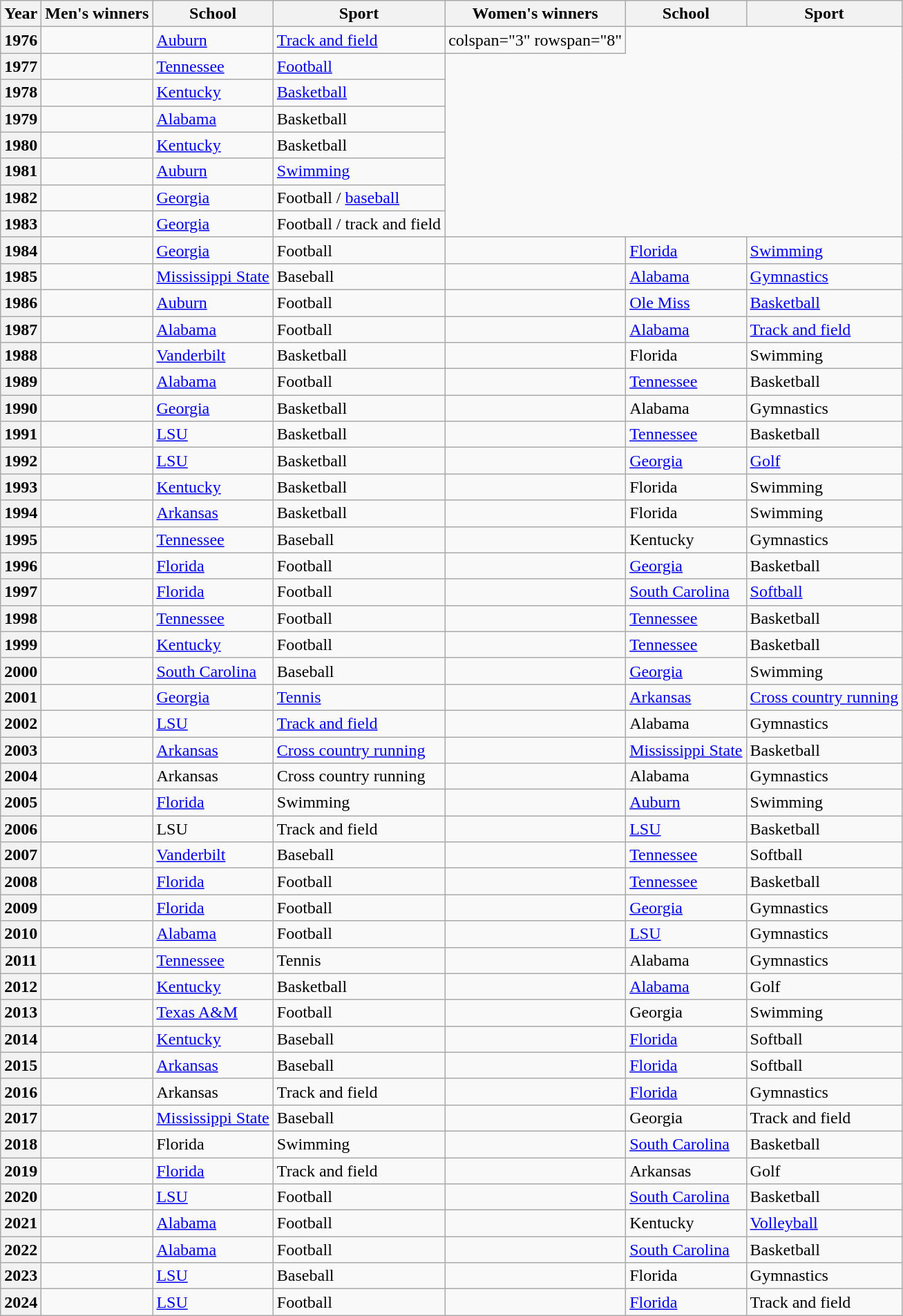<table class="wikitable sortable">
<tr>
<th>Year</th>
<th>Men's winners</th>
<th>School</th>
<th>Sport</th>
<th>Women's winners</th>
<th>School</th>
<th>Sport</th>
</tr>
<tr>
<th>1976</th>
<td></td>
<td><a href='#'>Auburn</a></td>
<td><a href='#'>Track and field</a></td>
<td>colspan="3" rowspan="8" </td>
</tr>
<tr>
<th>1977</th>
<td></td>
<td><a href='#'>Tennessee</a></td>
<td><a href='#'>Football</a></td>
</tr>
<tr>
<th>1978</th>
<td></td>
<td><a href='#'>Kentucky</a></td>
<td><a href='#'>Basketball</a></td>
</tr>
<tr>
<th>1979</th>
<td></td>
<td><a href='#'>Alabama</a></td>
<td>Basketball</td>
</tr>
<tr>
<th>1980</th>
<td></td>
<td><a href='#'>Kentucky</a></td>
<td>Basketball</td>
</tr>
<tr>
<th>1981</th>
<td></td>
<td><a href='#'>Auburn</a></td>
<td><a href='#'>Swimming</a></td>
</tr>
<tr>
<th>1982</th>
<td></td>
<td><a href='#'>Georgia</a></td>
<td>Football / <a href='#'>baseball</a></td>
</tr>
<tr>
<th>1983</th>
<td></td>
<td><a href='#'>Georgia</a></td>
<td>Football / track and field</td>
</tr>
<tr>
<th>1984</th>
<td></td>
<td><a href='#'>Georgia</a></td>
<td>Football</td>
<td></td>
<td><a href='#'>Florida</a></td>
<td><a href='#'>Swimming</a></td>
</tr>
<tr>
<th>1985</th>
<td></td>
<td><a href='#'>Mississippi State</a></td>
<td>Baseball</td>
<td></td>
<td><a href='#'>Alabama</a></td>
<td><a href='#'>Gymnastics</a></td>
</tr>
<tr>
<th>1986</th>
<td></td>
<td><a href='#'>Auburn</a></td>
<td>Football</td>
<td></td>
<td><a href='#'>Ole Miss</a></td>
<td><a href='#'>Basketball</a></td>
</tr>
<tr>
<th>1987</th>
<td></td>
<td><a href='#'>Alabama</a></td>
<td>Football</td>
<td></td>
<td><a href='#'>Alabama</a></td>
<td><a href='#'>Track and field</a></td>
</tr>
<tr>
<th>1988</th>
<td></td>
<td><a href='#'>Vanderbilt</a></td>
<td>Basketball</td>
<td></td>
<td>Florida</td>
<td>Swimming</td>
</tr>
<tr>
<th>1989</th>
<td></td>
<td><a href='#'>Alabama</a></td>
<td>Football</td>
<td></td>
<td><a href='#'>Tennessee</a></td>
<td>Basketball</td>
</tr>
<tr>
<th>1990</th>
<td></td>
<td><a href='#'>Georgia</a></td>
<td>Basketball</td>
<td></td>
<td>Alabama</td>
<td>Gymnastics</td>
</tr>
<tr>
<th>1991</th>
<td></td>
<td><a href='#'>LSU</a></td>
<td>Basketball</td>
<td></td>
<td><a href='#'>Tennessee</a></td>
<td>Basketball</td>
</tr>
<tr>
<th>1992</th>
<td></td>
<td><a href='#'>LSU</a></td>
<td>Basketball</td>
<td></td>
<td><a href='#'>Georgia</a></td>
<td><a href='#'>Golf</a></td>
</tr>
<tr>
<th>1993</th>
<td></td>
<td><a href='#'>Kentucky</a></td>
<td>Basketball</td>
<td></td>
<td>Florida</td>
<td>Swimming</td>
</tr>
<tr>
<th>1994</th>
<td></td>
<td><a href='#'>Arkansas</a></td>
<td>Basketball</td>
<td></td>
<td>Florida</td>
<td>Swimming</td>
</tr>
<tr>
<th>1995</th>
<td></td>
<td><a href='#'>Tennessee</a></td>
<td>Baseball</td>
<td></td>
<td>Kentucky</td>
<td>Gymnastics</td>
</tr>
<tr>
<th>1996</th>
<td></td>
<td><a href='#'>Florida</a></td>
<td>Football</td>
<td></td>
<td><a href='#'>Georgia</a></td>
<td>Basketball</td>
</tr>
<tr>
<th>1997</th>
<td></td>
<td><a href='#'>Florida</a></td>
<td>Football</td>
<td></td>
<td><a href='#'>South Carolina</a></td>
<td><a href='#'>Softball</a></td>
</tr>
<tr>
<th>1998</th>
<td></td>
<td><a href='#'>Tennessee</a></td>
<td>Football</td>
<td></td>
<td><a href='#'>Tennessee</a></td>
<td>Basketball</td>
</tr>
<tr>
<th>1999</th>
<td></td>
<td><a href='#'>Kentucky</a></td>
<td>Football</td>
<td></td>
<td><a href='#'>Tennessee</a></td>
<td>Basketball</td>
</tr>
<tr>
<th>2000</th>
<td></td>
<td><a href='#'>South Carolina</a></td>
<td>Baseball</td>
<td></td>
<td><a href='#'>Georgia</a></td>
<td>Swimming</td>
</tr>
<tr>
<th>2001</th>
<td></td>
<td><a href='#'>Georgia</a></td>
<td><a href='#'>Tennis</a></td>
<td></td>
<td><a href='#'>Arkansas</a></td>
<td><a href='#'>Cross country running</a></td>
</tr>
<tr>
<th>2002</th>
<td></td>
<td><a href='#'>LSU</a></td>
<td><a href='#'>Track and field</a></td>
<td></td>
<td>Alabama</td>
<td>Gymnastics</td>
</tr>
<tr>
<th>2003</th>
<td></td>
<td><a href='#'>Arkansas</a></td>
<td><a href='#'>Cross country running</a></td>
<td></td>
<td><a href='#'>Mississippi State</a></td>
<td>Basketball</td>
</tr>
<tr>
<th>2004</th>
<td></td>
<td>Arkansas</td>
<td>Cross country running</td>
<td></td>
<td>Alabama</td>
<td>Gymnastics</td>
</tr>
<tr>
<th>2005</th>
<td></td>
<td><a href='#'>Florida</a></td>
<td>Swimming</td>
<td></td>
<td><a href='#'>Auburn</a></td>
<td>Swimming</td>
</tr>
<tr>
<th>2006</th>
<td></td>
<td>LSU</td>
<td>Track and field</td>
<td></td>
<td><a href='#'>LSU</a></td>
<td>Basketball</td>
</tr>
<tr>
<th>2007</th>
<td></td>
<td><a href='#'>Vanderbilt</a></td>
<td>Baseball</td>
<td></td>
<td><a href='#'>Tennessee</a></td>
<td>Softball</td>
</tr>
<tr>
<th>2008</th>
<td></td>
<td><a href='#'>Florida</a></td>
<td>Football</td>
<td></td>
<td><a href='#'>Tennessee</a></td>
<td>Basketball</td>
</tr>
<tr>
<th>2009</th>
<td></td>
<td><a href='#'>Florida</a></td>
<td>Football</td>
<td></td>
<td><a href='#'>Georgia</a></td>
<td>Gymnastics</td>
</tr>
<tr>
<th>2010</th>
<td></td>
<td><a href='#'>Alabama</a></td>
<td>Football</td>
<td></td>
<td><a href='#'>LSU</a></td>
<td>Gymnastics</td>
</tr>
<tr>
<th>2011</th>
<td></td>
<td><a href='#'>Tennessee</a></td>
<td>Tennis</td>
<td></td>
<td>Alabama</td>
<td>Gymnastics</td>
</tr>
<tr>
<th>2012</th>
<td></td>
<td><a href='#'>Kentucky</a></td>
<td>Basketball</td>
<td></td>
<td><a href='#'>Alabama</a></td>
<td>Golf</td>
</tr>
<tr>
<th>2013</th>
<td></td>
<td><a href='#'>Texas A&M</a></td>
<td>Football</td>
<td></td>
<td>Georgia</td>
<td>Swimming</td>
</tr>
<tr>
<th>2014</th>
<td></td>
<td><a href='#'>Kentucky</a></td>
<td>Baseball</td>
<td></td>
<td><a href='#'>Florida</a></td>
<td>Softball</td>
</tr>
<tr>
<th>2015</th>
<td></td>
<td><a href='#'>Arkansas</a></td>
<td>Baseball</td>
<td></td>
<td><a href='#'>Florida</a></td>
<td>Softball</td>
</tr>
<tr>
<th>2016</th>
<td></td>
<td>Arkansas</td>
<td>Track and field</td>
<td></td>
<td><a href='#'>Florida</a></td>
<td>Gymnastics</td>
</tr>
<tr>
<th>2017</th>
<td></td>
<td><a href='#'>Mississippi State</a></td>
<td>Baseball</td>
<td></td>
<td>Georgia</td>
<td>Track and field</td>
</tr>
<tr>
<th>2018</th>
<td></td>
<td>Florida</td>
<td>Swimming</td>
<td></td>
<td><a href='#'>South Carolina</a></td>
<td>Basketball</td>
</tr>
<tr>
<th>2019</th>
<td></td>
<td><a href='#'>Florida</a></td>
<td>Track and field</td>
<td></td>
<td>Arkansas</td>
<td>Golf</td>
</tr>
<tr>
<th>2020</th>
<td></td>
<td><a href='#'>LSU</a></td>
<td>Football</td>
<td></td>
<td><a href='#'>South Carolina</a></td>
<td>Basketball</td>
</tr>
<tr>
<th>2021</th>
<td></td>
<td><a href='#'>Alabama</a></td>
<td>Football</td>
<td></td>
<td>Kentucky</td>
<td><a href='#'>Volleyball</a></td>
</tr>
<tr>
<th>2022</th>
<td></td>
<td><a href='#'>Alabama</a></td>
<td>Football</td>
<td></td>
<td><a href='#'>South Carolina</a></td>
<td>Basketball</td>
</tr>
<tr>
<th>2023</th>
<td></td>
<td><a href='#'>LSU</a></td>
<td>Baseball</td>
<td></td>
<td>Florida</td>
<td>Gymnastics</td>
</tr>
<tr>
<th>2024</th>
<td></td>
<td><a href='#'>LSU</a></td>
<td>Football</td>
<td></td>
<td><a href='#'>Florida</a></td>
<td>Track and field</td>
</tr>
</table>
